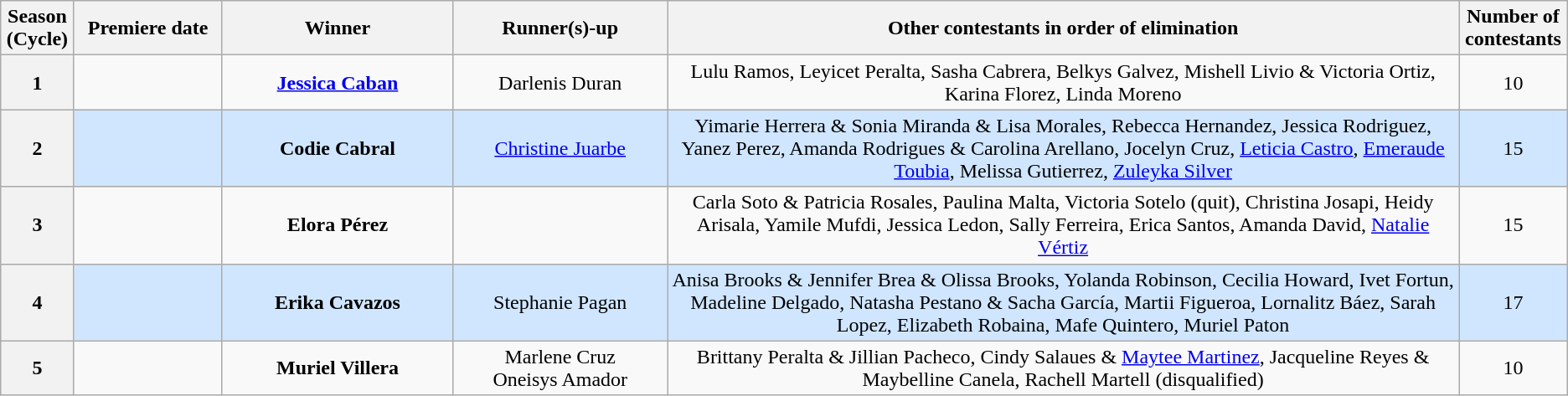<table class="wikitable" style="white-space:wrap; text-align:center">
<tr>
<th style="width:3%;">Season (Cycle)</th>
<th style="width:9%;">Premiere date</th>
<th width=14%>Winner</th>
<th width=13%>Runner(s)-up</th>
<th style="width:48%;">Other contestants in order of elimination</th>
<th style="width:4%;">Number of contestants</th>
</tr>
<tr>
<th>1</th>
<td></td>
<td><strong><a href='#'>Jessica Caban</a></strong></td>
<td>Darlenis Duran</td>
<td>Lulu Ramos, Leyicet Peralta, Sasha Cabrera, Belkys Galvez, Mishell Livio & Victoria Ortiz, Karina Florez, Linda Moreno</td>
<td>10</td>
</tr>
<tr style="background: #D0E6FF;">
<th>2</th>
<td></td>
<td><strong>Codie Cabral</strong></td>
<td><a href='#'>Christine Juarbe</a></td>
<td>Yimarie Herrera & Sonia Miranda & Lisa Morales, Rebecca Hernandez, Jessica Rodriguez, Yanez Perez, Amanda Rodrigues & Carolina Arellano, Jocelyn Cruz, <a href='#'>Leticia Castro</a>, <a href='#'>Emeraude Toubia</a>, Melissa Gutierrez, <a href='#'>Zuleyka Silver</a></td>
<td>15</td>
</tr>
<tr>
<th>3</th>
<td></td>
<td><strong>Elora Pérez</strong></td>
<td><br></td>
<td>Carla Soto & Patricia Rosales, Paulina Malta, Victoria Sotelo (quit), Christina Josapi, Heidy Arisala, Yamile Mufdi, Jessica Ledon, Sally Ferreira, Erica Santos, Amanda David, <a href='#'>Natalie Vértiz</a></td>
<td>15</td>
</tr>
<tr style="background: #D0E6FF;">
<th>4</th>
<td></td>
<td><strong>Erika Cavazos</strong></td>
<td>Stephanie Pagan</td>
<td>Anisa Brooks & Jennifer Brea & Olissa Brooks, Yolanda Robinson, Cecilia Howard, Ivet Fortun, Madeline Delgado, Natasha Pestano & Sacha García, Martii Figueroa, Lornalitz Báez, Sarah Lopez, Elizabeth Robaina, Mafe Quintero, Muriel Paton</td>
<td>17</td>
</tr>
<tr>
<th>5</th>
<td></td>
<td><strong>Muriel Villera</strong></td>
<td>Marlene Cruz <br>Oneisys Amador</td>
<td>Brittany Peralta & Jillian Pacheco, Cindy Salaues & <a href='#'>Maytee Martinez</a>, Jacqueline Reyes & Maybelline Canela, Rachell Martell (disqualified)</td>
<td>10</td>
</tr>
</table>
